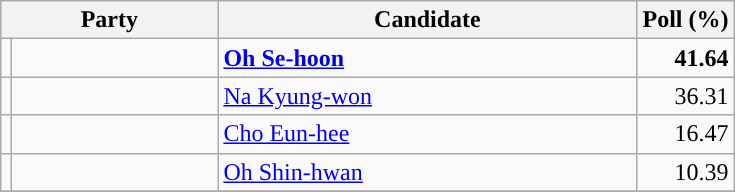<table class=wikitable>
<tr>
<th colspan="2" style="width: 130px">Party</th>
<th style="width: 17em">Candidate</th>
<th>Poll (%)</th>
</tr>
<tr>
<td style="background-color:"></td>
<td style="width: 130px"><strong></strong></td>
<td><strong><a href='#'>Oh Se-hoon</a></strong></td>
<td style="text-align:right;"><strong>41.64</strong></td>
</tr>
<tr class="vcard">
<td style="background-color:"></td>
<td class="org" style="width: 130px"></td>
<td class="fn"><a href='#'>Na Kyung-won</a></td>
<td style="text-align:right;">36.31</td>
</tr>
<tr class="vcard">
<td style="background-color:"></td>
<td class="org" style="width: 130px"></td>
<td class="fn"><a href='#'>Cho Eun-hee</a></td>
<td style="text-align:right;">16.47</td>
</tr>
<tr class="vcard">
<td style="background-color:"></td>
<td class="org" style="width: 130px"></td>
<td class="fn"><a href='#'>Oh Shin-hwan</a></td>
<td style="text-align:right;">10.39</td>
</tr>
<tr>
</tr>
<tr>
</tr>
</table>
